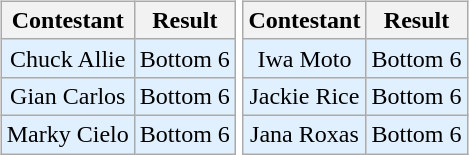<table>
<tr>
<td><br><table class="wikitable sortable nowrap" style="margin:auto; text-align:center">
<tr>
<th scope="col">Contestant</th>
<th scope="col">Result</th>
</tr>
<tr>
<td bgcolor=#e0f0ff>Chuck Allie</td>
<td bgcolor=#e0f0ff>Bottom 6</td>
</tr>
<tr>
<td bgcolor=#e0f0ff>Gian Carlos</td>
<td bgcolor=#e0f0ff>Bottom 6</td>
</tr>
<tr>
<td bgcolor=#e0f0ff>Marky Cielo</td>
<td bgcolor=#e0f0ff>Bottom 6</td>
</tr>
</table>
</td>
<td><br><table class="wikitable sortable nowrap" style="margin:auto; text-align:center">
<tr>
<th scope="col">Contestant</th>
<th scope="col">Result</th>
</tr>
<tr>
<td bgcolor=#e0f0ff>Iwa Moto</td>
<td bgcolor=#e0f0ff>Bottom 6</td>
</tr>
<tr>
<td bgcolor=#e0f0ff>Jackie Rice</td>
<td bgcolor=#e0f0ff>Bottom 6</td>
</tr>
<tr>
<td bgcolor=#e0f0ff>Jana Roxas</td>
<td bgcolor=#e0f0ff>Bottom 6</td>
</tr>
</table>
</td>
</tr>
</table>
